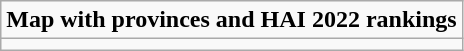<table role= "presentation" class="wikitable mw-collapsible mw-collapsed">
<tr>
<td><strong>Map with provinces and HAI 2022 rankings</strong></td>
</tr>
<tr>
<td></td>
</tr>
</table>
